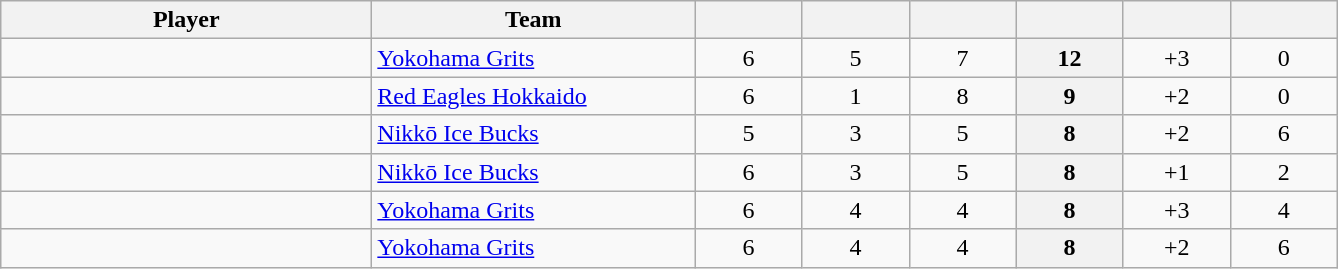<table class="wikitable sortable" style="text-align: center">
<tr>
<th style="width: 15em;">Player</th>
<th style="width: 13em;">Team</th>
<th style="width: 4em;"></th>
<th style="width: 4em;"></th>
<th style="width: 4em;"></th>
<th style="width: 4em;"></th>
<th style="width: 4em;"></th>
<th style="width: 4em;"></th>
</tr>
<tr>
<td style="text-align:left;"> </td>
<td style="text-align:left;"><a href='#'>Yokohama Grits</a></td>
<td>6</td>
<td>5</td>
<td>7</td>
<th>12</th>
<td>+3</td>
<td>0</td>
</tr>
<tr>
<td style="text-align:left;"> </td>
<td style="text-align:left;"><a href='#'>Red Eagles Hokkaido</a></td>
<td>6</td>
<td>1</td>
<td>8</td>
<th>9</th>
<td>+2</td>
<td>0</td>
</tr>
<tr>
<td style="text-align:left;"> </td>
<td style="text-align:left;"><a href='#'>Nikkō Ice Bucks</a></td>
<td>5</td>
<td>3</td>
<td>5</td>
<th>8</th>
<td>+2</td>
<td>6</td>
</tr>
<tr>
<td style="text-align:left;"> </td>
<td style="text-align:left;"><a href='#'>Nikkō Ice Bucks</a></td>
<td>6</td>
<td>3</td>
<td>5</td>
<th>8</th>
<td>+1</td>
<td>2</td>
</tr>
<tr>
<td style="text-align:left;"> </td>
<td style="text-align:left;"><a href='#'>Yokohama Grits</a></td>
<td>6</td>
<td>4</td>
<td>4</td>
<th>8</th>
<td>+3</td>
<td>4</td>
</tr>
<tr>
<td style="text-align:left;"> </td>
<td style="text-align:left;"><a href='#'>Yokohama Grits</a></td>
<td>6</td>
<td>4</td>
<td>4</td>
<th>8</th>
<td>+2</td>
<td>6</td>
</tr>
</table>
